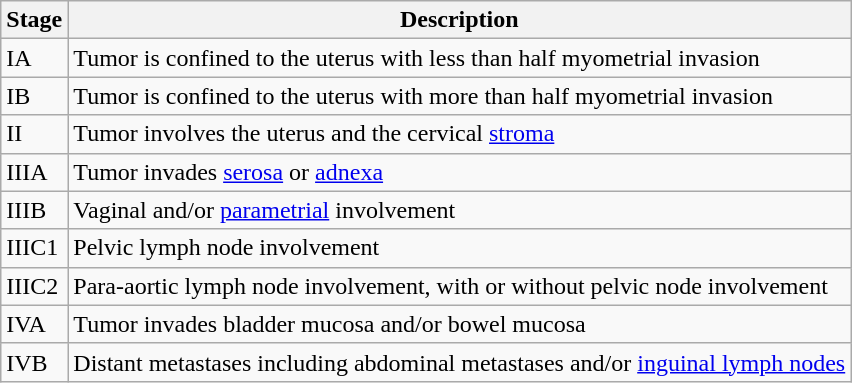<table class="wikitable">
<tr>
<th>Stage</th>
<th>Description</th>
</tr>
<tr>
<td>IA</td>
<td>Tumor is confined to the uterus with less than half myometrial invasion</td>
</tr>
<tr>
<td>IB</td>
<td>Tumor is confined to the uterus with more than half myometrial invasion</td>
</tr>
<tr>
<td>II</td>
<td>Tumor involves the uterus and the cervical <a href='#'>stroma</a></td>
</tr>
<tr>
<td>IIIA</td>
<td>Tumor invades <a href='#'>serosa</a> or <a href='#'>adnexa</a></td>
</tr>
<tr>
<td>IIIB</td>
<td>Vaginal and/or <a href='#'>parametrial</a> involvement</td>
</tr>
<tr>
<td>IIIC1</td>
<td>Pelvic lymph node involvement</td>
</tr>
<tr>
<td>IIIC2</td>
<td>Para-aortic lymph node involvement, with or without pelvic node involvement</td>
</tr>
<tr>
<td>IVA</td>
<td>Tumor invades bladder mucosa and/or bowel mucosa</td>
</tr>
<tr>
<td>IVB</td>
<td>Distant metastases including abdominal metastases and/or <a href='#'>inguinal lymph nodes</a></td>
</tr>
</table>
